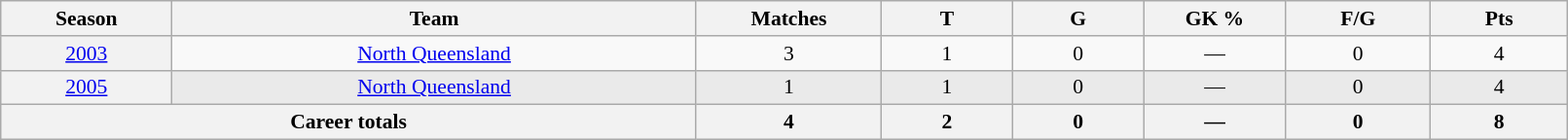<table class="wikitable sortable"  style="font-size:90%; text-align:center; width:85%;">
<tr>
<th width=2%>Season</th>
<th width=8%>Team</th>
<th width=2%>Matches</th>
<th width=2%>T</th>
<th width=2%>G</th>
<th width=2%>GK %</th>
<th width=2%>F/G</th>
<th width=2%>Pts</th>
</tr>
<tr>
<th scope="row" style="text-align:center; font-weight:normal"><a href='#'>2003</a></th>
<td style="text-align:center;"> <a href='#'>North Queensland</a></td>
<td>3</td>
<td>1</td>
<td>0</td>
<td>—</td>
<td>0</td>
<td>4</td>
</tr>
<tr style="background:#eaeaea;">
<th scope="row" style="text-align:center; font-weight:normal"><a href='#'>2005</a></th>
<td style="text-align:center;"> <a href='#'>North Queensland</a></td>
<td>1</td>
<td>1</td>
<td>0</td>
<td>—</td>
<td>0</td>
<td>4</td>
</tr>
<tr class="sortbottom">
<th colspan=2>Career totals</th>
<th>4</th>
<th>2</th>
<th>0</th>
<th>—</th>
<th>0</th>
<th>8</th>
</tr>
</table>
